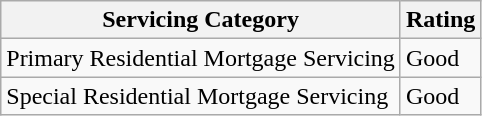<table class="wikitable">
<tr>
<th>Servicing Category</th>
<th>Rating</th>
</tr>
<tr>
<td>Primary Residential Mortgage Servicing</td>
<td>Good</td>
</tr>
<tr>
<td>Special Residential Mortgage Servicing</td>
<td>Good</td>
</tr>
</table>
